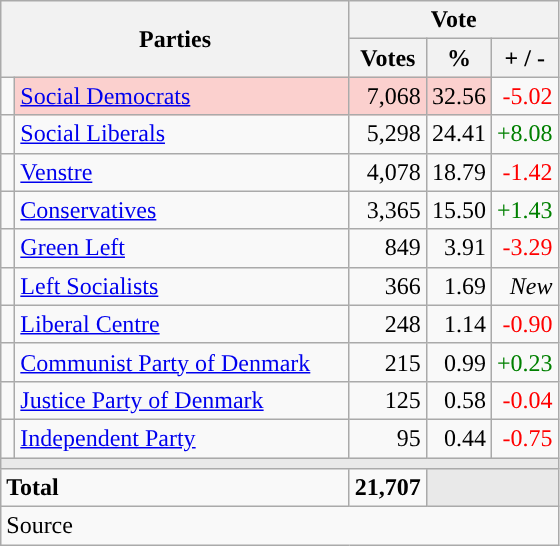<table class="wikitable" style="text-align:right;">
<tr>
<th style="text-align:centre;" rowspan="2" colspan="2" width="225">Parties</th>
<th colspan="3">Vote</th>
</tr>
<tr>
<th width="15">Votes</th>
<th width="15">%</th>
<th width="15">+ / -</th>
</tr>
<tr>
<td width="2" style="color:inherit;background:"></td>
<td bgcolor=#fbd0ce  align="left"><a href='#'>Social Democrats</a></td>
<td bgcolor=#fbd0ce>7,068</td>
<td bgcolor=#fbd0ce>32.56</td>
<td style=color:red;>-5.02</td>
</tr>
<tr>
<td width="2" style="color:inherit;background:"></td>
<td align="left"><a href='#'>Social Liberals</a></td>
<td>5,298</td>
<td>24.41</td>
<td style=color:green;>+8.08</td>
</tr>
<tr>
<td width="2" style="color:inherit;background:"></td>
<td align="left"><a href='#'>Venstre</a></td>
<td>4,078</td>
<td>18.79</td>
<td style=color:red;>-1.42</td>
</tr>
<tr>
<td width="2" style="color:inherit;background:"></td>
<td align="left"><a href='#'>Conservatives</a></td>
<td>3,365</td>
<td>15.50</td>
<td style=color:green;>+1.43</td>
</tr>
<tr>
<td width="2" style="color:inherit;background:"></td>
<td align="left"><a href='#'>Green Left</a></td>
<td>849</td>
<td>3.91</td>
<td style=color:red;>-3.29</td>
</tr>
<tr>
<td width="2" style="color:inherit;background:"></td>
<td align="left"><a href='#'>Left Socialists</a></td>
<td>366</td>
<td>1.69</td>
<td><em>New</em></td>
</tr>
<tr>
<td width="2" style="color:inherit;background:"></td>
<td align="left"><a href='#'>Liberal Centre</a></td>
<td>248</td>
<td>1.14</td>
<td style=color:red;>-0.90</td>
</tr>
<tr>
<td width="2" style="color:inherit;background:"></td>
<td align="left"><a href='#'>Communist Party of Denmark</a></td>
<td>215</td>
<td>0.99</td>
<td style=color:green;>+0.23</td>
</tr>
<tr>
<td width="2" style="color:inherit;background:"></td>
<td align="left"><a href='#'>Justice Party of Denmark</a></td>
<td>125</td>
<td>0.58</td>
<td style=color:red;>-0.04</td>
</tr>
<tr>
<td width="2" style="color:inherit;background:"></td>
<td align="left"><a href='#'>Independent Party</a></td>
<td>95</td>
<td>0.44</td>
<td style=color:red;>-0.75</td>
</tr>
<tr>
<td colspan="7" bgcolor="#E9E9E9"></td>
</tr>
<tr>
<td align="left" colspan="2"><strong>Total</strong></td>
<td><strong>21,707</strong></td>
<td bgcolor="#E9E9E9" colspan="2"></td>
</tr>
<tr>
<td align="left" colspan="6">Source</td>
</tr>
</table>
